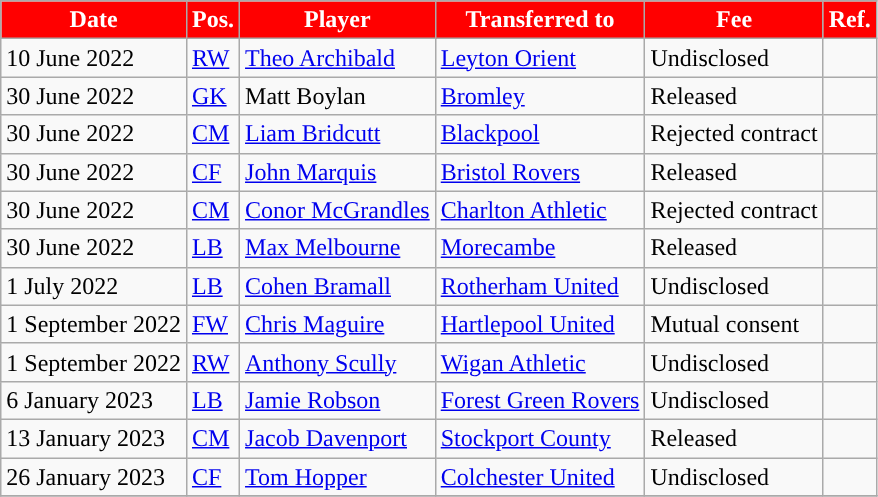<table class="wikitable plainrowheaders sortable">
<tr>
<th style="background:#FF0000; color:#ffffff; ">Date</th>
<th style="background:#FF0000; color:#ffffff; ">Pos.</th>
<th style="background:#FF0000; color:#ffffff; ">Player</th>
<th style="background:#FF0000; color:#ffffff; ">Transferred to</th>
<th style="background:#FF0000; color:#ffffff; ">Fee</th>
<th style="background:#FF0000; color:#ffffff; ">Ref.</th>
</tr>
<tr>
<td>10 June 2022</td>
<td><a href='#'>RW</a></td>
<td> <a href='#'>Theo Archibald</a></td>
<td> <a href='#'>Leyton Orient</a></td>
<td>Undisclosed</td>
<td></td>
</tr>
<tr>
<td>30 June 2022</td>
<td><a href='#'>GK</a></td>
<td> Matt Boylan</td>
<td> <a href='#'>Bromley</a></td>
<td>Released</td>
<td></td>
</tr>
<tr>
<td>30 June 2022</td>
<td><a href='#'>CM</a></td>
<td> <a href='#'>Liam Bridcutt</a></td>
<td> <a href='#'>Blackpool</a></td>
<td>Rejected contract</td>
<td></td>
</tr>
<tr>
<td>30 June 2022</td>
<td><a href='#'>CF</a></td>
<td> <a href='#'>John Marquis</a></td>
<td> <a href='#'>Bristol Rovers</a></td>
<td>Released</td>
<td></td>
</tr>
<tr>
<td>30 June 2022</td>
<td><a href='#'>CM</a></td>
<td> <a href='#'>Conor McGrandles</a></td>
<td> <a href='#'>Charlton Athletic</a></td>
<td>Rejected contract</td>
<td></td>
</tr>
<tr>
<td>30 June 2022</td>
<td><a href='#'>LB</a></td>
<td> <a href='#'>Max Melbourne</a></td>
<td> <a href='#'>Morecambe</a></td>
<td>Released</td>
<td></td>
</tr>
<tr>
<td>1 July 2022</td>
<td><a href='#'>LB</a></td>
<td> <a href='#'>Cohen Bramall</a></td>
<td> <a href='#'>Rotherham United</a></td>
<td>Undisclosed</td>
<td></td>
</tr>
<tr>
<td>1 September 2022</td>
<td><a href='#'>FW</a></td>
<td> <a href='#'>Chris Maguire</a></td>
<td> <a href='#'>Hartlepool United</a></td>
<td>Mutual consent</td>
<td></td>
</tr>
<tr>
<td>1 September 2022</td>
<td><a href='#'>RW</a></td>
<td> <a href='#'>Anthony Scully</a></td>
<td> <a href='#'>Wigan Athletic</a></td>
<td>Undisclosed</td>
<td></td>
</tr>
<tr>
<td>6 January 2023</td>
<td><a href='#'>LB</a></td>
<td> <a href='#'>Jamie Robson</a></td>
<td> <a href='#'>Forest Green Rovers</a></td>
<td>Undisclosed</td>
<td></td>
</tr>
<tr>
<td>13 January 2023</td>
<td><a href='#'>CM</a></td>
<td> <a href='#'>Jacob Davenport</a></td>
<td> <a href='#'>Stockport County</a></td>
<td>Released</td>
<td></td>
</tr>
<tr>
<td>26 January 2023</td>
<td><a href='#'>CF</a></td>
<td> <a href='#'>Tom Hopper</a></td>
<td> <a href='#'>Colchester United</a></td>
<td>Undisclosed</td>
<td></td>
</tr>
<tr>
</tr>
</table>
